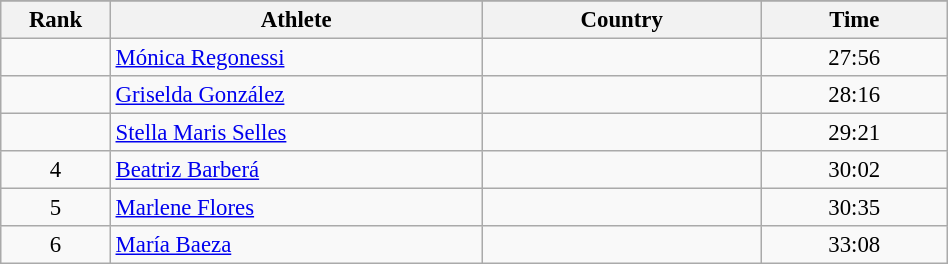<table class="wikitable sortable" style=" text-align:center; font-size:95%;" width="50%">
<tr>
</tr>
<tr>
<th width=5%>Rank</th>
<th width=20%>Athlete</th>
<th width=15%>Country</th>
<th width=10%>Time</th>
</tr>
<tr>
<td align=center></td>
<td align=left><a href='#'>Mónica Regonessi</a></td>
<td align=left></td>
<td>27:56</td>
</tr>
<tr>
<td align=center></td>
<td align=left><a href='#'>Griselda González</a></td>
<td align=left></td>
<td>28:16</td>
</tr>
<tr>
<td align=center></td>
<td align=left><a href='#'>Stella Maris Selles</a></td>
<td align=left></td>
<td>29:21</td>
</tr>
<tr>
<td align=center>4</td>
<td align=left><a href='#'>Beatriz Barberá</a></td>
<td align=left></td>
<td>30:02</td>
</tr>
<tr>
<td align=center>5</td>
<td align=left><a href='#'>Marlene Flores</a></td>
<td align=left></td>
<td>30:35</td>
</tr>
<tr>
<td align=center>6</td>
<td align=left><a href='#'>María Baeza</a></td>
<td align=left></td>
<td>33:08</td>
</tr>
</table>
